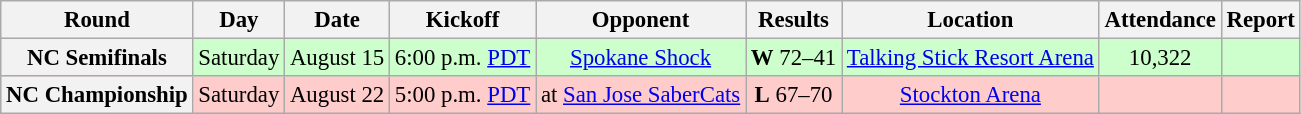<table class="wikitable" style="font-size: 95%;">
<tr>
<th>Round</th>
<th>Day</th>
<th>Date</th>
<th>Kickoff</th>
<th>Opponent</th>
<th>Results</th>
<th>Location</th>
<th>Attendance</th>
<th>Report</th>
</tr>
<tr style=background:#ccffcc>
<th align="center">NC Semifinals</th>
<td align="center">Saturday</td>
<td align="center">August 15</td>
<td align="center">6:00 p.m. <a href='#'>PDT</a></td>
<td align="center"><a href='#'>Spokane Shock</a></td>
<td align="center"><strong>W</strong> 72–41</td>
<td align="center"><a href='#'>Talking Stick Resort Arena</a></td>
<td align="center">10,322</td>
<td align="center"></td>
</tr>
<tr style=background:#ffcccc>
<th align="center">NC Championship</th>
<td align="center">Saturday</td>
<td align="center">August 22</td>
<td align="center">5:00 p.m. <a href='#'>PDT</a></td>
<td align="center">at <a href='#'>San Jose SaberCats</a></td>
<td align="center"><strong>L</strong> 67–70</td>
<td align="center"><a href='#'>Stockton Arena</a></td>
<td align="center"></td>
<td align="center"></td>
</tr>
</table>
